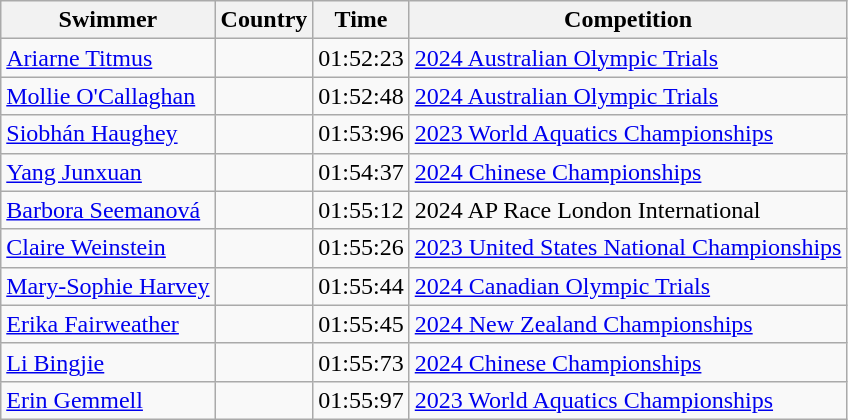<table class="wikitable sortable mw-collapsible">
<tr>
<th scope="col">Swimmer</th>
<th scope="col">Country</th>
<th scope="col">Time</th>
<th scope="col">Competition</th>
</tr>
<tr>
<td><a href='#'>Ariarne Titmus</a></td>
<td></td>
<td>01:52:23</td>
<td><a href='#'>2024 Australian Olympic Trials</a></td>
</tr>
<tr>
<td><a href='#'>Mollie O'Callaghan</a></td>
<td></td>
<td>01:52:48</td>
<td><a href='#'>2024 Australian Olympic Trials</a></td>
</tr>
<tr>
<td><a href='#'>Siobhán Haughey</a></td>
<td></td>
<td>01:53:96</td>
<td><a href='#'>2023 World Aquatics Championships</a></td>
</tr>
<tr>
<td><a href='#'>Yang Junxuan</a></td>
<td></td>
<td>01:54:37</td>
<td><a href='#'>2024 Chinese Championships</a></td>
</tr>
<tr>
<td><a href='#'>Barbora Seemanová</a></td>
<td></td>
<td>01:55:12</td>
<td>2024 AP Race London International</td>
</tr>
<tr>
<td><a href='#'>Claire Weinstein</a></td>
<td></td>
<td>01:55:26</td>
<td><a href='#'>2023 United States National Championships</a></td>
</tr>
<tr>
<td><a href='#'>Mary-Sophie Harvey</a></td>
<td></td>
<td>01:55:44</td>
<td><a href='#'>2024 Canadian Olympic Trials</a></td>
</tr>
<tr>
<td><a href='#'>Erika Fairweather</a></td>
<td></td>
<td>01:55:45</td>
<td><a href='#'>2024 New Zealand Championships</a></td>
</tr>
<tr>
<td><a href='#'>Li Bingjie</a></td>
<td></td>
<td>01:55:73</td>
<td><a href='#'>2024 Chinese Championships</a></td>
</tr>
<tr>
<td><a href='#'>Erin Gemmell</a></td>
<td></td>
<td>01:55:97</td>
<td><a href='#'>2023 World Aquatics Championships</a></td>
</tr>
</table>
